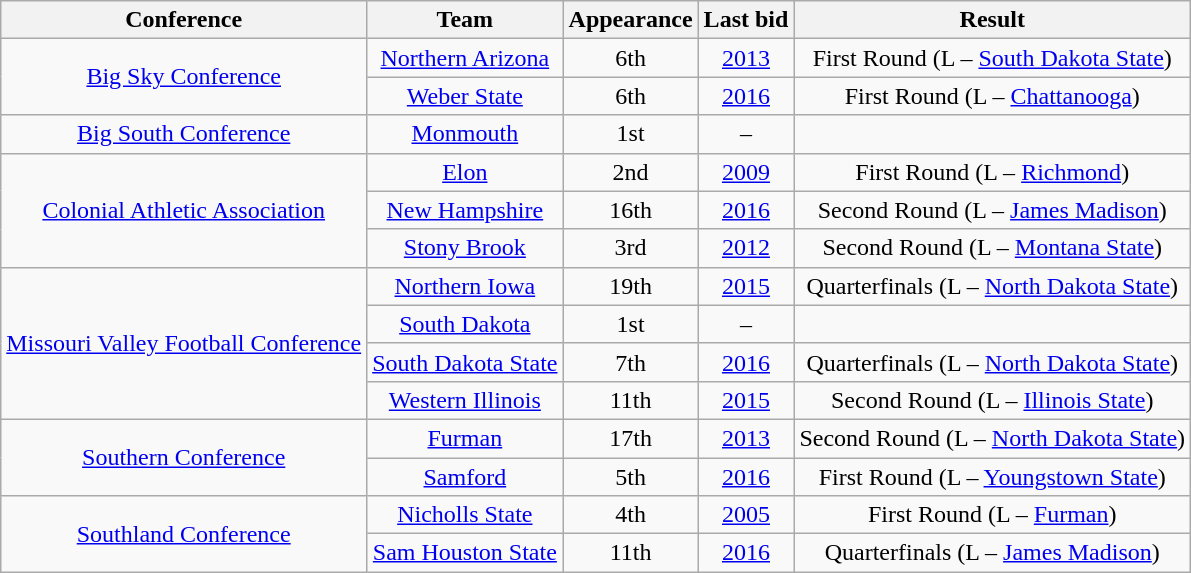<table class="wikitable sortable" style="text-align: center;">
<tr>
<th>Conference</th>
<th>Team</th>
<th data-sort-type="number">Appearance</th>
<th>Last bid</th>
<th>Result</th>
</tr>
<tr>
<td rowspan=2><a href='#'>Big Sky Conference</a></td>
<td><a href='#'>Northern Arizona</a></td>
<td>6th</td>
<td><a href='#'>2013</a></td>
<td>First Round (L – <a href='#'>South Dakota State</a>)</td>
</tr>
<tr>
<td><a href='#'>Weber State</a></td>
<td>6th</td>
<td><a href='#'>2016</a></td>
<td>First Round (L – <a href='#'>Chattanooga</a>)</td>
</tr>
<tr>
<td><a href='#'>Big South Conference</a></td>
<td><a href='#'>Monmouth</a></td>
<td>1st</td>
<td>–</td>
<td> </td>
</tr>
<tr>
<td rowspan=3><a href='#'>Colonial Athletic Association</a></td>
<td><a href='#'>Elon</a></td>
<td>2nd</td>
<td><a href='#'>2009</a></td>
<td>First Round (L – <a href='#'>Richmond</a>)</td>
</tr>
<tr>
<td><a href='#'>New Hampshire</a></td>
<td>16th</td>
<td><a href='#'>2016</a></td>
<td>Second Round (L – <a href='#'>James Madison</a>)</td>
</tr>
<tr>
<td><a href='#'>Stony Brook</a></td>
<td>3rd</td>
<td><a href='#'>2012</a></td>
<td>Second Round (L – <a href='#'>Montana State</a>)</td>
</tr>
<tr>
<td rowspan=4><a href='#'>Missouri Valley Football Conference</a></td>
<td><a href='#'>Northern Iowa</a></td>
<td>19th</td>
<td><a href='#'>2015</a></td>
<td>Quarterfinals (L – <a href='#'>North Dakota State</a>)</td>
</tr>
<tr>
<td><a href='#'>South Dakota</a></td>
<td>1st</td>
<td>–</td>
<td> </td>
</tr>
<tr>
<td><a href='#'>South Dakota State</a></td>
<td>7th</td>
<td><a href='#'>2016</a></td>
<td>Quarterfinals (L – <a href='#'>North Dakota State</a>)</td>
</tr>
<tr>
<td><a href='#'>Western Illinois</a></td>
<td>11th</td>
<td><a href='#'>2015</a></td>
<td>Second Round (L – <a href='#'>Illinois State</a>)</td>
</tr>
<tr>
<td rowspan=2><a href='#'>Southern Conference</a></td>
<td><a href='#'>Furman</a></td>
<td>17th</td>
<td><a href='#'>2013</a></td>
<td>Second Round (L – <a href='#'>North Dakota State</a>)</td>
</tr>
<tr>
<td><a href='#'>Samford</a></td>
<td>5th</td>
<td><a href='#'>2016</a></td>
<td>First Round (L – <a href='#'>Youngstown State</a>)</td>
</tr>
<tr>
<td rowspan=2><a href='#'>Southland Conference</a></td>
<td><a href='#'>Nicholls State</a></td>
<td>4th</td>
<td><a href='#'>2005</a></td>
<td>First Round (L – <a href='#'>Furman</a>)</td>
</tr>
<tr>
<td><a href='#'>Sam Houston State</a></td>
<td>11th</td>
<td><a href='#'>2016</a></td>
<td>Quarterfinals (L – <a href='#'>James Madison</a>)</td>
</tr>
</table>
